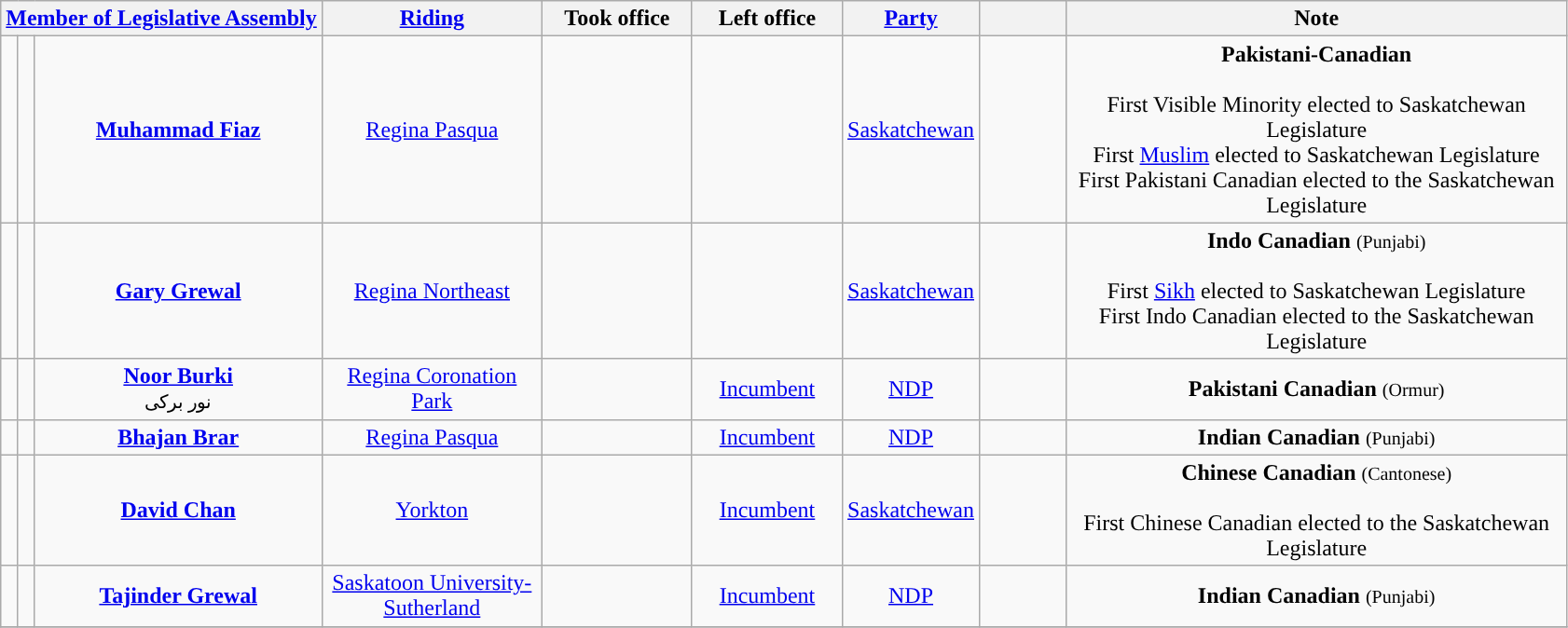<table class="wikitable sortable plainrowheaders" style="text-align: center;">
<tr>
<th colspan="3" class=unsortable><a href='#'>Member of Legislative Assembly</a></th>
<th scope="col" width=150px><a href='#'>Riding</a></th>
<th scope="col" width=100px>Took office</th>
<th scope="col" width=100px>Left office</th>
<th scope="col" width=70px><a href='#'>Party</a></th>
<th scope="col" class=unsortable width=55px></th>
<th scope="col" class=unsortable width=350px>Note</th>
</tr>
<tr>
<td rowspan="1" style="background:"></td>
<td rowspan="1"></td>
<td rowspan="1"><strong><a href='#'>Muhammad Fiaz</a></strong><br><small></small></td>
<td rowspan="1"><a href='#'>Regina Pasqua</a></td>
<td rowspan="1"></td>
<td rowspan="1"></td>
<td rowspan="1"><a href='#'>Saskatchewan</a></td>
<td rowspan="1"></td>
<td rowspan="1"><strong>Pakistani-Canadian</strong><br><br>First Visible Minority elected to Saskatchewan Legislature <br> First <a href='#'>Muslim</a> elected to Saskatchewan Legislature <br> First Pakistani Canadian elected to the Saskatchewan Legislature</td>
</tr>
<tr>
<td rowspan="1" style="background:"></td>
<td rowspan="1"></td>
<td rowspan="1"><strong><a href='#'>Gary Grewal</a></strong></td>
<td rowspan="1"><a href='#'>Regina Northeast</a></td>
<td rowspan="1"></td>
<td rowspan="1"></td>
<td rowspan="1"><a href='#'>Saskatchewan</a></td>
<td rowspan="1"></td>
<td rowspan="1"><strong>Indo Canadian</strong> <small>(Punjabi)</small><br><br>First <a href='#'>Sikh</a> elected to Saskatchewan Legislature <br> First Indo Canadian elected to the Saskatchewan Legislature</td>
</tr>
<tr>
<td rowspan="1" style="background:"></td>
<td rowspan="1"></td>
<td rowspan="1"><strong><a href='#'>Noor Burki</a></strong><br><small>نور برکی</small></td>
<td rowspan="1"><a href='#'>Regina Coronation Park</a></td>
<td rowspan="1"></td>
<td rowspan="1"><a href='#'>Incumbent</a></td>
<td rowspan="1"><a href='#'>NDP</a></td>
<td rowspan="1"></td>
<td rowspan="1"><strong>Pakistani Canadian</strong> <small>(Ormur)</small></td>
</tr>
<tr>
<td rowspan="1" style="background:"></td>
<td rowspan="1"></td>
<td rowspan="1"><strong><a href='#'>Bhajan Brar</a></strong></td>
<td rowspan="1"><a href='#'>Regina Pasqua</a></td>
<td rowspan="1"></td>
<td rowspan="1"><a href='#'>Incumbent</a></td>
<td rowspan="1"><a href='#'>NDP</a></td>
<td rowspan="1"></td>
<td rowspan="1"><strong>Indian Canadian</strong> <small>(Punjabi)</small></td>
</tr>
<tr>
<td rowspan="1" style="background:"></td>
<td rowspan="1"></td>
<td rowspan="1"><strong><a href='#'>David Chan</a></strong></td>
<td rowspan="1"><a href='#'>Yorkton</a></td>
<td rowspan="1"></td>
<td rowspan="1"><a href='#'>Incumbent</a></td>
<td rowspan="1"><a href='#'>Saskatchewan</a></td>
<td rowspan="1"></td>
<td rowspan="1"><strong>Chinese Canadian</strong> <small>(Cantonese)</small><br><br>First Chinese Canadian elected to the Saskatchewan Legislature</td>
</tr>
<tr>
<td rowspan="1" style="background:"></td>
<td rowspan="1"></td>
<td rowspan="1"><strong><a href='#'>Tajinder Grewal</a></strong></td>
<td rowspan="1"><a href='#'>Saskatoon University-Sutherland</a></td>
<td rowspan="1"></td>
<td rowspan="1"><a href='#'>Incumbent</a></td>
<td rowspan="1"><a href='#'>NDP</a></td>
<td rowspan="1"></td>
<td rowspan="1"><strong>Indian Canadian</strong> <small>(Punjabi)</small></td>
</tr>
<tr>
</tr>
</table>
